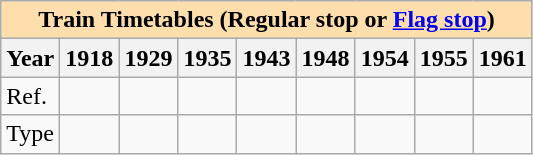<table class="wikitable">
<tr>
<th colspan="9" style="background:#ffdead;">Train Timetables (Regular stop or <a href='#'>Flag stop</a>)</th>
</tr>
<tr>
<th>Year</th>
<th>1918</th>
<th>1929</th>
<th>1935</th>
<th>1943</th>
<th>1948</th>
<th>1954</th>
<th>1955</th>
<th>1961</th>
</tr>
<tr>
<td>Ref.</td>
<td></td>
<td></td>
<td></td>
<td></td>
<td></td>
<td></td>
<td></td>
<td></td>
</tr>
<tr>
<td>Type</td>
<td></td>
<td></td>
<td></td>
<td></td>
<td></td>
<td></td>
<td></td>
<td></td>
</tr>
</table>
